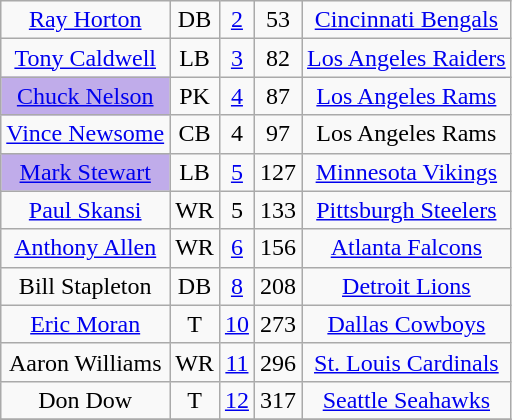<table class=wikitable style="text-align:center">
<tr>
<td><a href='#'>Ray Horton</a></td>
<td>DB</td>
<td><a href='#'>2</a></td>
<td>53</td>
<td><a href='#'>Cincinnati Bengals</a></td>
</tr>
<tr>
<td><a href='#'>Tony Caldwell</a></td>
<td>LB</td>
<td><a href='#'>3</a></td>
<td>82</td>
<td><a href='#'>Los Angeles Raiders</a></td>
</tr>
<tr>
<td bgcolor="C0ACEA"><a href='#'>Chuck Nelson</a></td>
<td>PK</td>
<td><a href='#'>4</a></td>
<td>87</td>
<td><a href='#'>Los Angeles Rams</a></td>
</tr>
<tr>
<td><a href='#'>Vince Newsome</a></td>
<td>CB</td>
<td>4</td>
<td>97</td>
<td>Los Angeles Rams</td>
</tr>
<tr>
<td bgcolor="C0ACEA"><a href='#'>Mark Stewart</a></td>
<td>LB</td>
<td><a href='#'>5</a></td>
<td>127</td>
<td><a href='#'>Minnesota Vikings</a></td>
</tr>
<tr>
<td><a href='#'>Paul Skansi</a></td>
<td>WR</td>
<td>5</td>
<td>133</td>
<td><a href='#'>Pittsburgh Steelers</a></td>
</tr>
<tr>
<td><a href='#'>Anthony Allen</a></td>
<td>WR</td>
<td><a href='#'>6</a></td>
<td>156</td>
<td><a href='#'>Atlanta Falcons</a></td>
</tr>
<tr>
<td>Bill Stapleton</td>
<td>DB</td>
<td><a href='#'>8</a></td>
<td>208</td>
<td><a href='#'>Detroit Lions</a></td>
</tr>
<tr>
<td><a href='#'>Eric Moran</a></td>
<td>T</td>
<td><a href='#'>10</a></td>
<td>273</td>
<td><a href='#'>Dallas Cowboys</a></td>
</tr>
<tr>
<td>Aaron Williams</td>
<td>WR</td>
<td><a href='#'>11</a></td>
<td>296</td>
<td><a href='#'>St. Louis Cardinals</a></td>
</tr>
<tr>
<td>Don Dow</td>
<td>T</td>
<td><a href='#'>12</a></td>
<td>317</td>
<td><a href='#'>Seattle Seahawks</a></td>
</tr>
<tr>
</tr>
</table>
